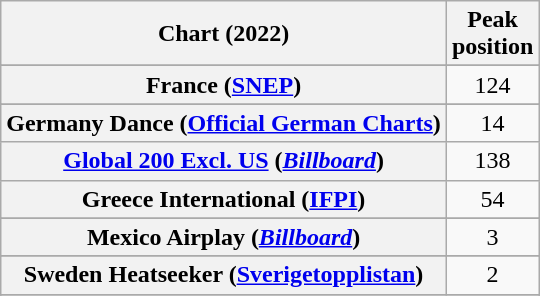<table class="wikitable sortable plainrowheaders" style="text-align:center">
<tr>
<th scope="col">Chart (2022)</th>
<th scope="col">Peak<br>position</th>
</tr>
<tr>
</tr>
<tr>
<th scope="row">France (<a href='#'>SNEP</a>)</th>
<td>124</td>
</tr>
<tr>
</tr>
<tr>
<th scope="row">Germany Dance (<a href='#'>Official German Charts</a>)</th>
<td>14</td>
</tr>
<tr>
<th scope="row"><a href='#'>Global 200 Excl. US</a> (<em><a href='#'>Billboard</a></em>)</th>
<td>138</td>
</tr>
<tr>
<th scope="row">Greece International (<a href='#'>IFPI</a>)</th>
<td>54</td>
</tr>
<tr>
</tr>
<tr>
</tr>
<tr>
</tr>
<tr>
<th scope="row">Mexico Airplay (<em><a href='#'>Billboard</a></em>)</th>
<td>3</td>
</tr>
<tr>
</tr>
<tr>
</tr>
<tr>
</tr>
<tr>
</tr>
<tr>
</tr>
<tr>
</tr>
<tr>
<th scope="row">Sweden Heatseeker (<a href='#'>Sverigetopplistan</a>)</th>
<td>2</td>
</tr>
<tr>
</tr>
<tr>
</tr>
<tr>
</tr>
</table>
